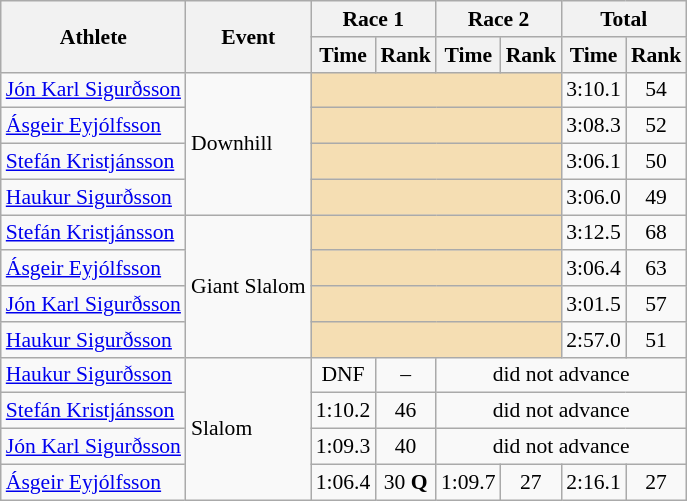<table class="wikitable" style="font-size:90%">
<tr>
<th rowspan="2">Athlete</th>
<th rowspan="2">Event</th>
<th colspan="2">Race 1</th>
<th colspan="2">Race 2</th>
<th colspan="2">Total</th>
</tr>
<tr>
<th>Time</th>
<th>Rank</th>
<th>Time</th>
<th>Rank</th>
<th>Time</th>
<th>Rank</th>
</tr>
<tr>
<td><a href='#'>Jón Karl Sigurðsson</a></td>
<td rowspan="4">Downhill</td>
<td colspan="4" bgcolor="wheat"></td>
<td align="center">3:10.1</td>
<td align="center">54</td>
</tr>
<tr>
<td><a href='#'>Ásgeir Eyjólfsson</a></td>
<td colspan="4" bgcolor="wheat"></td>
<td align="center">3:08.3</td>
<td align="center">52</td>
</tr>
<tr>
<td><a href='#'>Stefán Kristjánsson</a></td>
<td colspan="4" bgcolor="wheat"></td>
<td align="center">3:06.1</td>
<td align="center">50</td>
</tr>
<tr>
<td><a href='#'>Haukur Sigurðsson</a></td>
<td colspan="4" bgcolor="wheat"></td>
<td align="center">3:06.0</td>
<td align="center">49</td>
</tr>
<tr>
<td><a href='#'>Stefán Kristjánsson</a></td>
<td rowspan="4">Giant Slalom</td>
<td colspan="4" bgcolor="wheat"></td>
<td align="center">3:12.5</td>
<td align="center">68</td>
</tr>
<tr>
<td><a href='#'>Ásgeir Eyjólfsson</a></td>
<td colspan="4" bgcolor="wheat"></td>
<td align="center">3:06.4</td>
<td align="center">63</td>
</tr>
<tr>
<td><a href='#'>Jón Karl Sigurðsson</a></td>
<td colspan="4" bgcolor="wheat"></td>
<td align="center">3:01.5</td>
<td align="center">57</td>
</tr>
<tr>
<td><a href='#'>Haukur Sigurðsson</a></td>
<td colspan="4" bgcolor="wheat"></td>
<td align="center">2:57.0</td>
<td align="center">51</td>
</tr>
<tr>
<td><a href='#'>Haukur Sigurðsson</a></td>
<td rowspan="4">Slalom</td>
<td align="center">DNF</td>
<td align="center">–</td>
<td colspan="4" align="center">did not advance</td>
</tr>
<tr>
<td><a href='#'>Stefán Kristjánsson</a></td>
<td align="center">1:10.2</td>
<td align="center">46</td>
<td colspan="4" align="center">did not advance</td>
</tr>
<tr>
<td><a href='#'>Jón Karl Sigurðsson</a></td>
<td align="center">1:09.3</td>
<td align="center">40</td>
<td colspan="4" align="center">did not advance</td>
</tr>
<tr>
<td><a href='#'>Ásgeir Eyjólfsson</a></td>
<td align="center">1:06.4</td>
<td align="center">30 <strong>Q</strong></td>
<td align="center">1:09.7</td>
<td align="center">27</td>
<td align="center">2:16.1</td>
<td align="center">27</td>
</tr>
</table>
